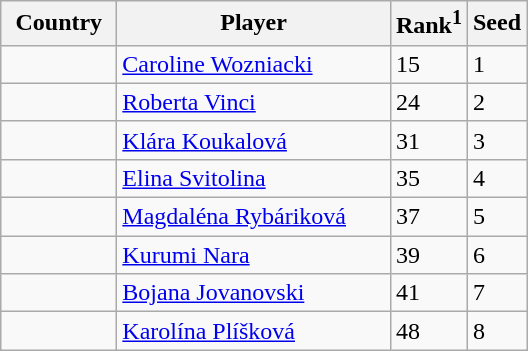<table class="sortable wikitable">
<tr>
<th width="70">Country</th>
<th width="175">Player</th>
<th>Rank<sup>1</sup></th>
<th>Seed</th>
</tr>
<tr>
<td></td>
<td><a href='#'>Caroline Wozniacki</a></td>
<td>15</td>
<td>1</td>
</tr>
<tr>
<td></td>
<td><a href='#'>Roberta Vinci</a></td>
<td>24</td>
<td>2</td>
</tr>
<tr>
<td></td>
<td><a href='#'>Klára Koukalová</a></td>
<td>31</td>
<td>3</td>
</tr>
<tr>
<td></td>
<td><a href='#'>Elina Svitolina</a></td>
<td>35</td>
<td>4</td>
</tr>
<tr>
<td></td>
<td><a href='#'>Magdaléna Rybáriková</a></td>
<td>37</td>
<td>5</td>
</tr>
<tr>
<td></td>
<td><a href='#'>Kurumi Nara</a></td>
<td>39</td>
<td>6</td>
</tr>
<tr>
<td></td>
<td><a href='#'>Bojana Jovanovski</a></td>
<td>41</td>
<td>7</td>
</tr>
<tr>
<td></td>
<td><a href='#'>Karolína Plíšková</a></td>
<td>48</td>
<td>8</td>
</tr>
</table>
